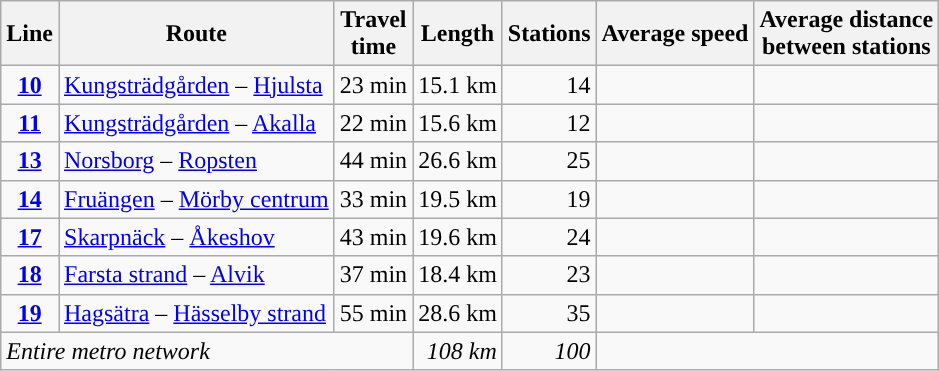<table class="wikitable">
<tr>
<th>Line</th>
<th>Route</th>
<th>Travel<br>time</th>
<th>Length</th>
<th>Stations</th>
<th>Average speed</th>
<th>Average distance<br> between stations</th>
</tr>
<tr>
<td align="center" style="color: white; background-color: #"><strong><a href='#'><span>10</span></a></strong></td>
<td align="left"><a href='#'>Kungsträdgården</a> – <a href='#'>Hjulsta</a></td>
<td align="right">23 min</td>
<td align="right">15.1 km</td>
<td align="right">14</td>
<td align="right"></td>
<td align="right"></td>
</tr>
<tr>
<td align="center" style="color: white; background-color: #"><strong><a href='#'><span>11</span></a></strong></td>
<td align="left"><a href='#'>Kungsträdgården</a> – <a href='#'>Akalla</a></td>
<td align="right">22 min</td>
<td align="right">15.6 km</td>
<td align="right">12</td>
<td align="right"></td>
<td align="right"></td>
</tr>
<tr>
<td align="center" style="color: white; background-color: #"><strong><a href='#'><span>13</span></a></strong></td>
<td align="left"><a href='#'>Norsborg</a> – <a href='#'>Ropsten</a></td>
<td align="right">44 min</td>
<td align="right">26.6 km</td>
<td align="right">25</td>
<td align="right"></td>
<td align="right"></td>
</tr>
<tr>
<td align="center" style="color: white; background-color: #"><strong><a href='#'><span>14</span></a></strong></td>
<td align="left"><a href='#'>Fruängen</a> – <a href='#'>Mörby centrum</a></td>
<td align="right">33 min</td>
<td align="right">19.5 km</td>
<td align="right">19</td>
<td align="right"></td>
<td align="right"></td>
</tr>
<tr>
<td align="center" style="color: white; background-color: #"><strong><a href='#'><span>17</span></a></strong></td>
<td align="left"><a href='#'>Skarpnäck</a> – <a href='#'>Åkeshov</a></td>
<td align="right">43 min</td>
<td align="right">19.6 km</td>
<td align="right">24</td>
<td align="right"></td>
<td align="right"></td>
</tr>
<tr>
<td align="center" style="color: white; background-color: #"><strong><a href='#'><span>18</span></a></strong></td>
<td align="left"><a href='#'>Farsta strand</a> – <a href='#'>Alvik</a></td>
<td align="right">37 min</td>
<td align="right">18.4 km</td>
<td align="right">23</td>
<td align="right"></td>
<td align="right"></td>
</tr>
<tr>
<td align="center" style="color: white; background-color: #"><strong><a href='#'><span>19</span></a></strong></td>
<td align="left"><a href='#'>Hagsätra</a> – <a href='#'>Hässelby strand</a></td>
<td align="right">55 min</td>
<td align="right">28.6 km</td>
<td align="right">35</td>
<td align="right"></td>
<td align="right"></td>
</tr>
<tr>
<td colspan="3" align="left"><em>Entire metro network</em></td>
<td align="right"><em>108 km</em></td>
<td align="right"><em>100</em></td>
</tr>
</table>
